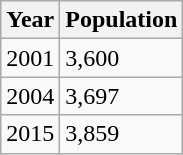<table class="wikitable">
<tr>
<th>Year</th>
<th>Population</th>
</tr>
<tr>
<td>2001</td>
<td>3,600</td>
</tr>
<tr>
<td>2004</td>
<td>3,697</td>
</tr>
<tr>
<td>2015</td>
<td>3,859</td>
</tr>
</table>
